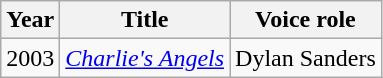<table class="wikitable sortable">
<tr>
<th>Year</th>
<th>Title</th>
<th>Voice role</th>
</tr>
<tr>
<td>2003</td>
<td><em><a href='#'>Charlie's Angels</a></em></td>
<td>Dylan Sanders</td>
</tr>
</table>
